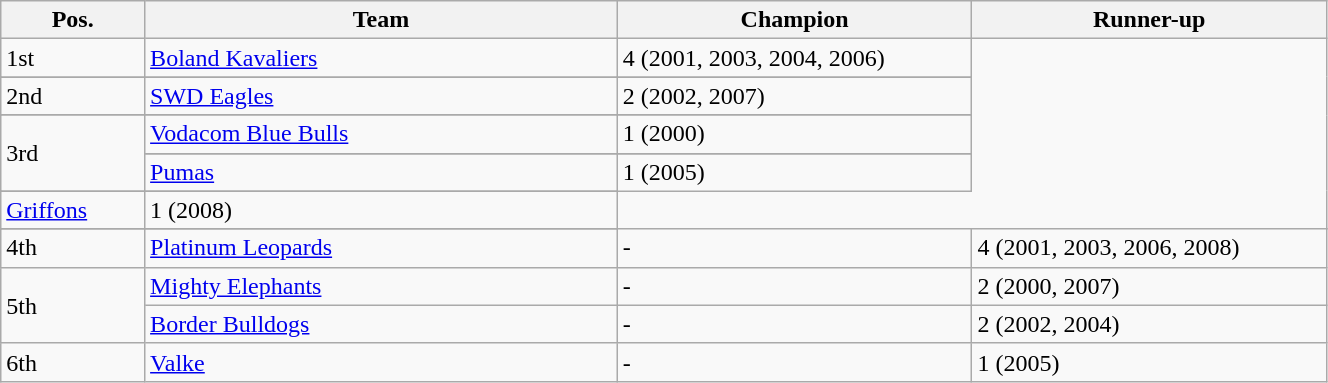<table class = "wikitable" width=70%>
<tr>
<th width=5%>Pos.</th>
<th width=20%>Team</th>
<th width=15%>Champion</th>
<th width=15%>Runner-up</th>
</tr>
<tr>
<td>1st</td>
<td><a href='#'>Boland Kavaliers</a></td>
<td>4  (2001, 2003, 2004, 2006)</td>
</tr>
<tr>
</tr>
<tr>
<td>2nd</td>
<td><a href='#'>SWD Eagles</a></td>
<td>2 (2002, 2007)</td>
</tr>
<tr>
</tr>
<tr>
<td rowspan=3>3rd</td>
<td><a href='#'>Vodacom Blue Bulls</a></td>
<td>1 (2000)</td>
</tr>
<tr>
</tr>
<tr>
<td><a href='#'>Pumas</a></td>
<td>1 (2005)</td>
</tr>
<tr>
</tr>
<tr>
<td><a href='#'>Griffons</a></td>
<td>1 (2008)</td>
</tr>
<tr>
</tr>
<tr>
<td>4th</td>
<td><a href='#'>Platinum Leopards</a></td>
<td>-</td>
<td>4 (2001, 2003, 2006, 2008)</td>
</tr>
<tr>
<td rowspan=2>5th</td>
<td><a href='#'>Mighty Elephants</a></td>
<td>-</td>
<td>2 (2000, 2007)</td>
</tr>
<tr>
<td><a href='#'>Border Bulldogs</a></td>
<td>-</td>
<td>2 (2002, 2004)</td>
</tr>
<tr>
<td>6th</td>
<td><a href='#'>Valke</a></td>
<td>-</td>
<td>1 (2005)</td>
</tr>
</table>
